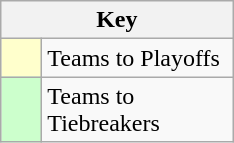<table class="wikitable" style="text-align: center;">
<tr>
<th colspan=2>Key</th>
</tr>
<tr>
<td style="background:#ffffcc; width:20px;"></td>
<td align=left width=120>Teams to Playoffs</td>
</tr>
<tr>
<td style="background:#ccffcc; width:20px;"></td>
<td align=left width=120>Teams to Tiebreakers</td>
</tr>
</table>
